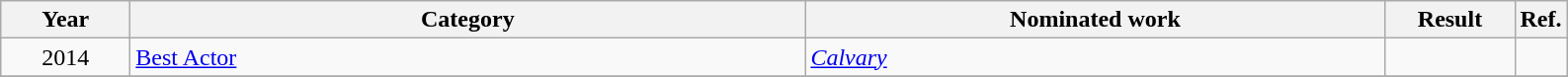<table class=wikitable>
<tr>
<th scope="col" style="width:5em;">Year</th>
<th scope="col" style="width:28em;">Category</th>
<th scope="col" style="width:24em;">Nominated work</th>
<th scope="col" style="width:5em;">Result</th>
<th>Ref.</th>
</tr>
<tr>
<td style="text-align:center;">2014</td>
<td><a href='#'>Best Actor</a></td>
<td><em><a href='#'>Calvary</a></em></td>
<td></td>
<td></td>
</tr>
<tr>
</tr>
</table>
